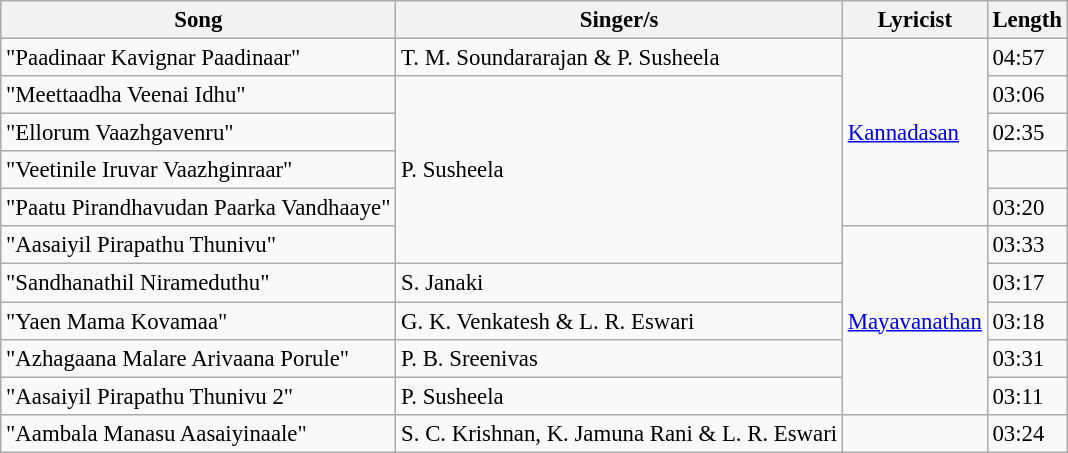<table class="wikitable" style="font-size:95%;">
<tr>
<th>Song</th>
<th>Singer/s</th>
<th>Lyricist</th>
<th>Length</th>
</tr>
<tr>
<td>"Paadinaar Kavignar Paadinaar"</td>
<td>T. M. Soundararajan & P. Susheela</td>
<td rowspan=5><a href='#'>Kannadasan</a></td>
<td>04:57</td>
</tr>
<tr>
<td>"Meettaadha Veenai Idhu"</td>
<td rowspan=5>P. Susheela</td>
<td>03:06</td>
</tr>
<tr>
<td>"Ellorum Vaazhgavenru"</td>
<td>02:35</td>
</tr>
<tr>
<td>"Veetinile Iruvar Vaazhginraar"</td>
<td></td>
</tr>
<tr>
<td>"Paatu Pirandhavudan Paarka Vandhaaye"</td>
<td>03:20</td>
</tr>
<tr>
<td>"Aasaiyil Pirapathu Thunivu"</td>
<td rowspan=5><a href='#'>Mayavanathan</a></td>
<td>03:33</td>
</tr>
<tr>
<td>"Sandhanathil Nirameduthu"</td>
<td>S. Janaki</td>
<td>03:17</td>
</tr>
<tr>
<td>"Yaen Mama Kovamaa"</td>
<td>G. K. Venkatesh & L. R. Eswari</td>
<td>03:18</td>
</tr>
<tr>
<td>"Azhagaana Malare Arivaana Porule"</td>
<td>P. B. Sreenivas</td>
<td>03:31</td>
</tr>
<tr>
<td>"Aasaiyil Pirapathu Thunivu 2"</td>
<td>P. Susheela</td>
<td>03:11</td>
</tr>
<tr>
<td>"Aambala Manasu Aasaiyinaale"</td>
<td>S. C. Krishnan, K. Jamuna Rani & L. R. Eswari</td>
<td></td>
<td>03:24</td>
</tr>
</table>
